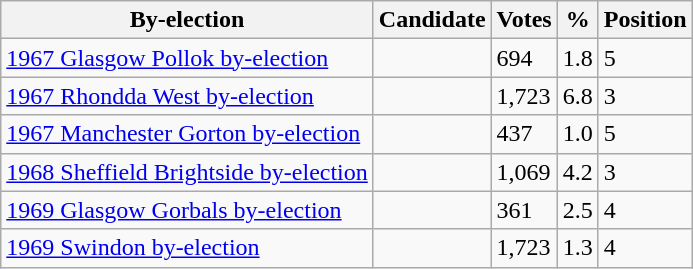<table class="wikitable sortable">
<tr>
<th>By-election</th>
<th>Candidate</th>
<th>Votes</th>
<th>%</th>
<th>Position</th>
</tr>
<tr>
<td><a href='#'>1967 Glasgow Pollok by-election</a></td>
<td></td>
<td>694</td>
<td>1.8</td>
<td>5</td>
</tr>
<tr>
<td><a href='#'>1967 Rhondda West by-election</a></td>
<td></td>
<td>1,723</td>
<td>6.8</td>
<td>3</td>
</tr>
<tr>
<td><a href='#'>1967 Manchester Gorton by-election</a></td>
<td></td>
<td>437</td>
<td>1.0</td>
<td>5</td>
</tr>
<tr>
<td><a href='#'>1968 Sheffield Brightside by-election</a></td>
<td></td>
<td>1,069</td>
<td>4.2</td>
<td>3</td>
</tr>
<tr>
<td><a href='#'>1969 Glasgow Gorbals by-election</a></td>
<td></td>
<td>361</td>
<td>2.5</td>
<td>4</td>
</tr>
<tr>
<td><a href='#'>1969 Swindon by-election</a></td>
<td></td>
<td>1,723</td>
<td>1.3</td>
<td>4</td>
</tr>
</table>
